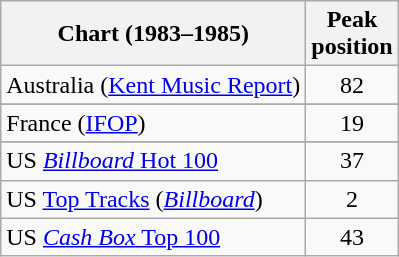<table class="wikitable sortable">
<tr>
<th>Chart (1983–1985)</th>
<th>Peak<br>position</th>
</tr>
<tr>
<td>Australia (<a href='#'>Kent Music Report</a>)</td>
<td align="center">82</td>
</tr>
<tr>
</tr>
<tr>
</tr>
<tr>
<td>France (<a href='#'>IFOP</a>)</td>
<td align="center">19</td>
</tr>
<tr>
</tr>
<tr>
</tr>
<tr>
</tr>
<tr>
</tr>
<tr>
<td>US <a href='#'><em>Billboard</em> Hot 100</a></td>
<td align="center">37</td>
</tr>
<tr>
<td>US <a href='#'>Top Tracks</a> (<em><a href='#'>Billboard</a></em>)</td>
<td align="center">2</td>
</tr>
<tr>
<td>US <a href='#'><em>Cash Box</em> Top 100</a></td>
<td align="center">43</td>
</tr>
</table>
